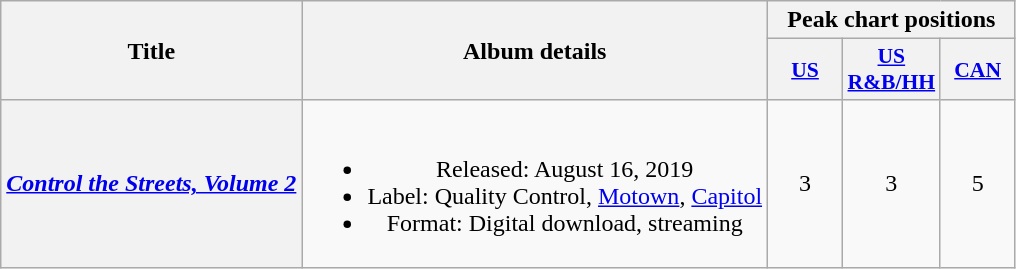<table class="wikitable plainrowheaders" style="text-align:center;">
<tr>
<th rowspan="2">Title</th>
<th rowspan="2">Album details</th>
<th colspan="3">Peak chart positions</th>
</tr>
<tr>
<th scope="col" style="width:3em;font-size:90%;"><a href='#'>US</a><br></th>
<th scope="col" style="width:3em;font-size:90%;"><a href='#'>US<br>R&B/HH</a><br></th>
<th scope="col" style="width:3em;font-size:90%;"><a href='#'>CAN</a><br></th>
</tr>
<tr>
<th scope="row"><em><a href='#'>Control the Streets, Volume 2</a></em><br></th>
<td><br><ul><li>Released: August 16, 2019</li><li>Label: Quality Control, <a href='#'>Motown</a>, <a href='#'>Capitol</a></li><li>Format: Digital download, streaming</li></ul></td>
<td>3</td>
<td>3</td>
<td>5</td>
</tr>
</table>
